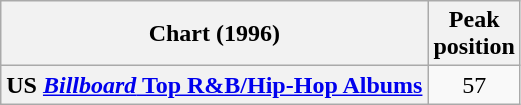<table class="wikitable plainrowheaders">
<tr>
<th scope="col">Chart (1996)</th>
<th scope="col">Peak<br>position</th>
</tr>
<tr>
<th scope="row">US <a href='#'><em>Billboard</em> Top R&B/Hip-Hop Albums</a></th>
<td align="center">57</td>
</tr>
</table>
